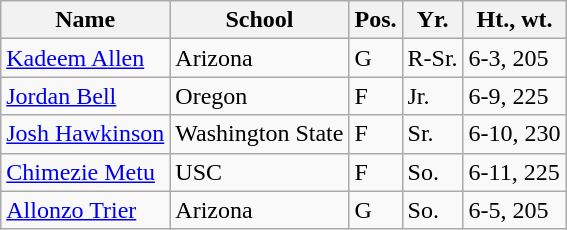<table class="wikitable">
<tr>
<th>Name</th>
<th>School</th>
<th>Pos.</th>
<th>Yr.</th>
<th>Ht., wt.</th>
</tr>
<tr>
<td><a href='#'>Kadeem Allen</a></td>
<td>Arizona</td>
<td>G</td>
<td>R-Sr.</td>
<td>6-3, 205</td>
</tr>
<tr>
<td><a href='#'>Jordan Bell</a></td>
<td>Oregon</td>
<td>F</td>
<td>Jr.</td>
<td>6-9, 225</td>
</tr>
<tr>
<td><a href='#'>Josh Hawkinson</a></td>
<td>Washington State</td>
<td>F</td>
<td>Sr.</td>
<td>6-10, 230</td>
</tr>
<tr>
<td><a href='#'>Chimezie Metu</a></td>
<td>USC</td>
<td>F</td>
<td>So.</td>
<td>6-11, 225</td>
</tr>
<tr>
<td><a href='#'>Allonzo Trier</a></td>
<td>Arizona</td>
<td>G</td>
<td>So.</td>
<td>6-5, 205</td>
</tr>
</table>
